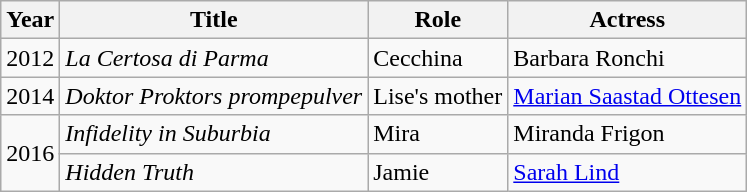<table class="wikitable">
<tr>
<th>Year</th>
<th>Title</th>
<th>Role</th>
<th>Actress</th>
</tr>
<tr>
<td>2012</td>
<td><em>La Certosa di Parma</em></td>
<td>Cecchina</td>
<td>Barbara Ronchi</td>
</tr>
<tr>
<td>2014</td>
<td><em>Doktor Proktors prompepulver</em></td>
<td>Lise's mother</td>
<td><a href='#'>Marian Saastad Ottesen</a></td>
</tr>
<tr>
<td rowspan="2">2016</td>
<td><em>Infidelity in Suburbia</em></td>
<td>Mira</td>
<td>Miranda Frigon</td>
</tr>
<tr>
<td><em>Hidden Truth</em></td>
<td>Jamie</td>
<td><a href='#'>Sarah Lind</a></td>
</tr>
</table>
